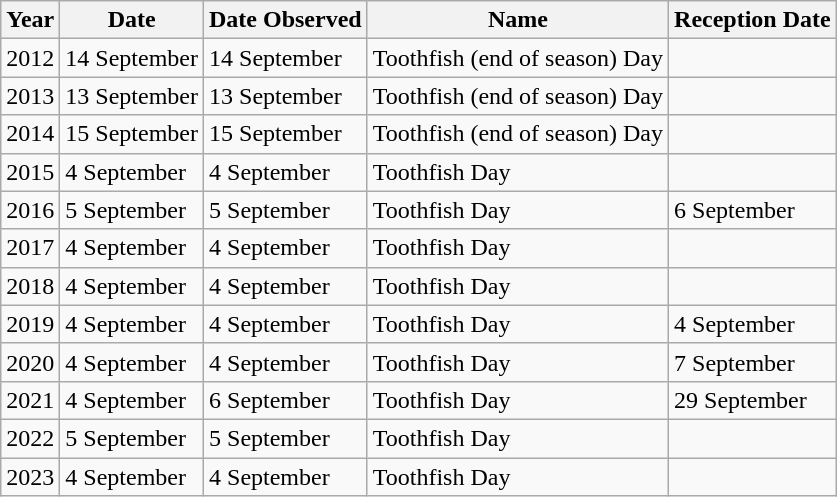<table class="wikitable collapsible sortable">
<tr>
<th>Year</th>
<th>Date</th>
<th>Date Observed</th>
<th>Name</th>
<th>Reception Date</th>
</tr>
<tr>
<td>2012</td>
<td>14 September</td>
<td>14 September</td>
<td>Toothfish (end of season) Day</td>
<td></td>
</tr>
<tr>
<td>2013</td>
<td>13 September</td>
<td>13 September</td>
<td>Toothfish (end of season) Day</td>
<td></td>
</tr>
<tr>
<td>2014</td>
<td>15 September</td>
<td>15 September</td>
<td>Toothfish (end of season) Day</td>
<td></td>
</tr>
<tr>
<td>2015</td>
<td>4 September</td>
<td>4 September</td>
<td>Toothfish Day</td>
<td></td>
</tr>
<tr>
<td>2016</td>
<td>5 September</td>
<td>5 September</td>
<td>Toothfish Day</td>
<td>6 September</td>
</tr>
<tr>
<td>2017</td>
<td>4 September</td>
<td>4 September</td>
<td>Toothfish Day</td>
<td></td>
</tr>
<tr>
<td>2018</td>
<td>4 September</td>
<td>4 September</td>
<td>Toothfish Day</td>
<td></td>
</tr>
<tr>
<td>2019</td>
<td>4 September</td>
<td>4 September</td>
<td>Toothfish Day</td>
<td>4 September</td>
</tr>
<tr>
<td>2020</td>
<td>4 September</td>
<td>4 September</td>
<td>Toothfish Day</td>
<td>7 September</td>
</tr>
<tr>
<td>2021</td>
<td>4 September</td>
<td>6 September</td>
<td>Toothfish Day</td>
<td>29 September</td>
</tr>
<tr>
<td>2022</td>
<td>5 September</td>
<td>5 September</td>
<td>Toothfish Day</td>
<td></td>
</tr>
<tr>
<td>2023</td>
<td>4 September</td>
<td>4 September</td>
<td>Toothfish Day</td>
<td><br></td>
</tr>
</table>
